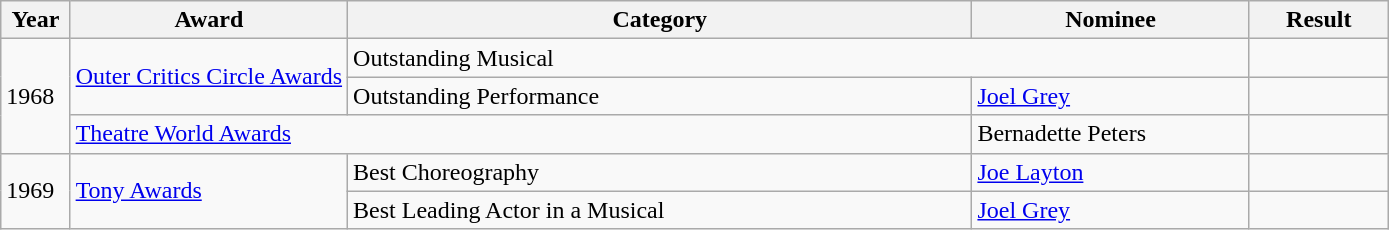<table class="wikitable">
<tr>
<th width="5%">Year</th>
<th width="20%">Award</th>
<th width="45%">Category</th>
<th width="20%">Nominee</th>
<th width="10%">Result</th>
</tr>
<tr>
<td rowspan="3">1968</td>
<td rowspan="2"><a href='#'>Outer Critics Circle Awards</a></td>
<td colspan="2">Outstanding Musical</td>
<td></td>
</tr>
<tr>
<td>Outstanding Performance</td>
<td><a href='#'>Joel Grey</a></td>
<td></td>
</tr>
<tr>
<td colspan="2"><a href='#'>Theatre World Awards</a></td>
<td>Bernadette Peters</td>
<td></td>
</tr>
<tr>
<td rowspan="2">1969</td>
<td rowspan="2"><a href='#'>Tony Awards</a></td>
<td>Best Choreography</td>
<td><a href='#'>Joe Layton</a></td>
<td></td>
</tr>
<tr>
<td>Best Leading Actor in a Musical</td>
<td><a href='#'>Joel Grey</a></td>
<td></td>
</tr>
</table>
